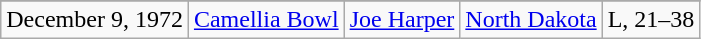<table class="wikitable">
<tr>
</tr>
<tr>
<td>December 9, 1972</td>
<td><a href='#'>Camellia Bowl</a></td>
<td><a href='#'>Joe Harper</a></td>
<td><a href='#'>North Dakota</a></td>
<td>L, 21–38</td>
</tr>
</table>
